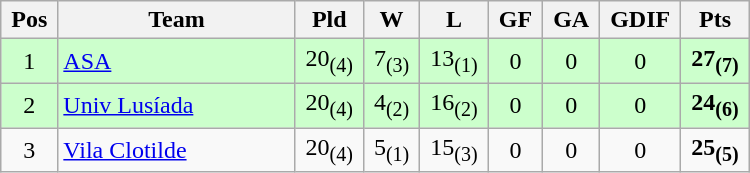<table class=wikitable style="text-align:center" width=500>
<tr>
<th width=5%>Pos</th>
<th width=25%>Team</th>
<th width=5%>Pld</th>
<th width=5%>W</th>
<th width=5%>L</th>
<th width=5%>GF</th>
<th width=5%>GA</th>
<th width=5%>GDIF</th>
<th width=5%>Pts</th>
</tr>
<tr bgcolor=#ccffcc>
<td>1</td>
<td align="left"><a href='#'>ASA</a></td>
<td>20<sub>(4)</sub></td>
<td>7<sub>(3)</sub></td>
<td>13<sub>(1)</sub></td>
<td>0</td>
<td>0</td>
<td>0</td>
<td><strong>27<sub>(7)</sub></strong></td>
</tr>
<tr bgcolor=#ccffcc>
<td>2</td>
<td align="left"><a href='#'>Univ Lusíada</a></td>
<td>20<sub>(4)</sub></td>
<td>4<sub>(2)</sub></td>
<td>16<sub>(2)</sub></td>
<td>0</td>
<td>0</td>
<td>0</td>
<td><strong>24<sub>(6)</sub></strong></td>
</tr>
<tr>
<td>3</td>
<td align="left"><a href='#'>Vila Clotilde</a></td>
<td>20<sub>(4)</sub></td>
<td>5<sub>(1)</sub></td>
<td>15<sub>(3)</sub></td>
<td>0</td>
<td>0</td>
<td>0</td>
<td><strong>25<sub>(5)</sub></strong></td>
</tr>
</table>
